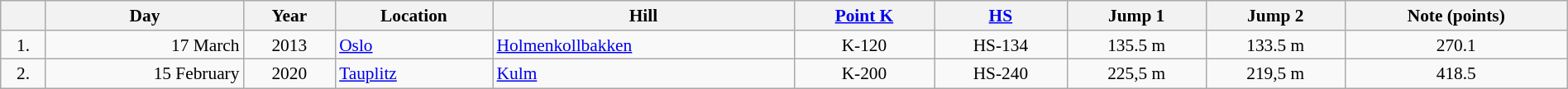<table width=100% style="font-size: 89%; text-align:center" class=wikitable>
<tr>
<th></th>
<th>Day</th>
<th>Year</th>
<th>Location</th>
<th>Hill</th>
<th><a href='#'>Point K</a></th>
<th><a href='#'>HS</a></th>
<th>Jump 1</th>
<th>Jump 2</th>
<th>Note (points)</th>
</tr>
<tr>
<td>1.</td>
<td align=right>17 March</td>
<td>2013</td>
<td align=left><a href='#'>Oslo</a></td>
<td align=left><a href='#'>Holmenkollbakken</a></td>
<td>K-120</td>
<td>HS-134</td>
<td>135.5 m</td>
<td>133.5 m</td>
<td>270.1</td>
</tr>
<tr>
<td>2.</td>
<td align=right>15 February</td>
<td>2020</td>
<td align=left><a href='#'>Tauplitz</a></td>
<td align=left><a href='#'>Kulm</a></td>
<td>K-200</td>
<td>HS-240</td>
<td>225,5 m</td>
<td>219,5 m</td>
<td>418.5</td>
</tr>
</table>
